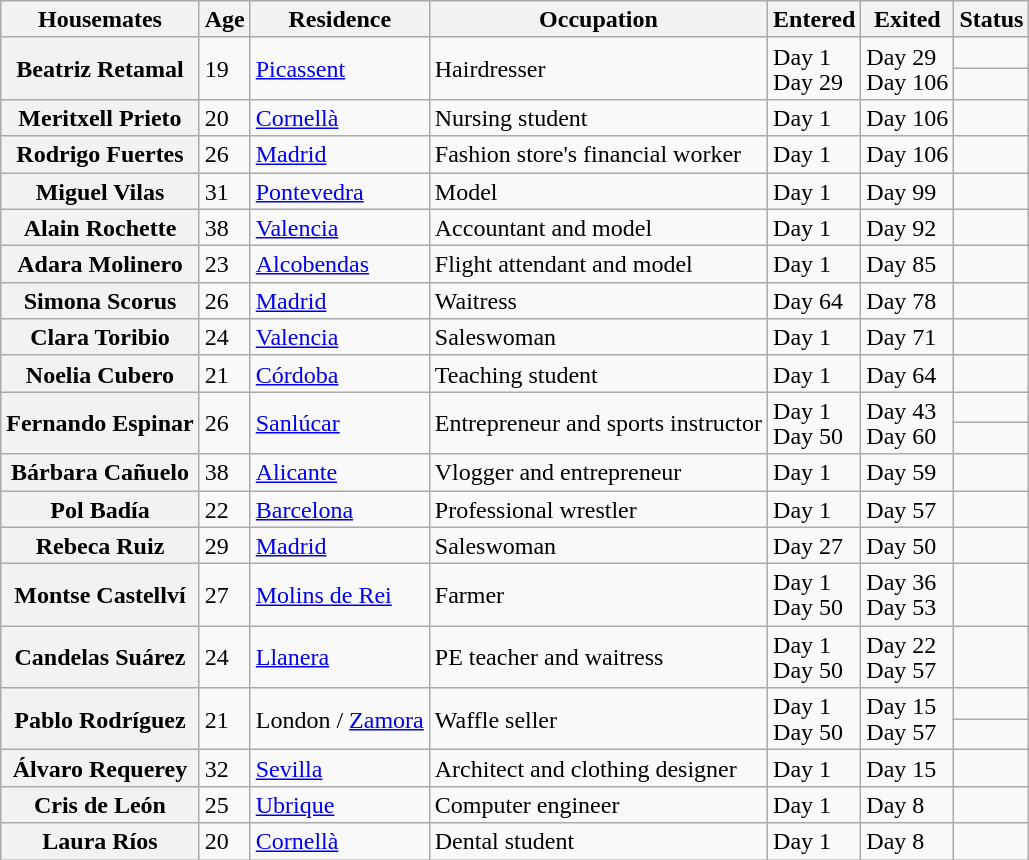<table class="wikitable sortable" style="text-align:left; line-height:17px; width:auto">
<tr>
<th>Housemates</th>
<th>Age</th>
<th>Residence</th>
<th>Occupation</th>
<th>Entered</th>
<th>Exited</th>
<th>Status</th>
</tr>
<tr>
<th rowspan=2>Beatriz Retamal</th>
<td rowspan=2>19</td>
<td rowspan=2><a href='#'>Picassent</a></td>
<td rowspan=2>Hairdresser</td>
<td rowspan=2>Day 1<br>Day 29</td>
<td rowspan=2>Day 29<br>Day 106</td>
<td></td>
</tr>
<tr>
<td></td>
</tr>
<tr>
<th>Meritxell Prieto</th>
<td>20</td>
<td><a href='#'>Cornellà</a></td>
<td>Nursing student</td>
<td>Day 1</td>
<td>Day 106</td>
<td></td>
</tr>
<tr>
<th>Rodrigo Fuertes</th>
<td>26</td>
<td><a href='#'>Madrid</a></td>
<td>Fashion store's financial worker</td>
<td>Day 1</td>
<td>Day 106</td>
<td></td>
</tr>
<tr>
<th>Miguel Vilas</th>
<td>31</td>
<td><a href='#'>Pontevedra</a></td>
<td>Model</td>
<td>Day 1</td>
<td>Day 99</td>
<td></td>
</tr>
<tr>
<th>Alain Rochette</th>
<td>38</td>
<td><a href='#'>Valencia</a></td>
<td>Accountant and model</td>
<td>Day 1</td>
<td>Day 92</td>
<td></td>
</tr>
<tr>
<th>Adara Molinero</th>
<td>23</td>
<td><a href='#'>Alcobendas</a></td>
<td>Flight attendant and model</td>
<td>Day 1</td>
<td>Day 85</td>
<td></td>
</tr>
<tr>
<th>Simona Scorus</th>
<td>26</td>
<td><a href='#'>Madrid</a></td>
<td>Waitress</td>
<td>Day 64</td>
<td>Day 78</td>
<td></td>
</tr>
<tr>
<th>Clara Toribio</th>
<td>24</td>
<td><a href='#'>Valencia</a></td>
<td>Saleswoman</td>
<td>Day 1</td>
<td>Day 71</td>
<td></td>
</tr>
<tr>
<th>Noelia Cubero</th>
<td>21</td>
<td><a href='#'>Córdoba</a></td>
<td>Teaching student</td>
<td>Day 1</td>
<td>Day 64</td>
<td></td>
</tr>
<tr>
<th rowspan=2>Fernando Espinar</th>
<td rowspan=2>26</td>
<td rowspan=2><a href='#'>Sanlúcar</a></td>
<td rowspan=2>Entrepreneur and sports instructor</td>
<td rowspan=2>Day 1<br>Day 50</td>
<td rowspan=2>Day 43<br>Day 60</td>
<td></td>
</tr>
<tr>
<td></td>
</tr>
<tr>
<th>Bárbara Cañuelo</th>
<td>38</td>
<td><a href='#'>Alicante</a></td>
<td>Vlogger and entrepreneur</td>
<td>Day 1</td>
<td>Day 59</td>
<td></td>
</tr>
<tr>
<th>Pol Badía</th>
<td>22</td>
<td><a href='#'>Barcelona</a></td>
<td>Professional wrestler</td>
<td>Day 1</td>
<td>Day 57</td>
<td></td>
</tr>
<tr>
<th>Rebeca Ruiz</th>
<td>29</td>
<td><a href='#'>Madrid</a></td>
<td>Saleswoman</td>
<td>Day 27</td>
<td>Day 50</td>
<td></td>
</tr>
<tr>
<th>Montse Castellví</th>
<td>27</td>
<td><a href='#'>Molins de Rei</a></td>
<td>Farmer</td>
<td>Day 1<br>Day 50</td>
<td>Day 36<br>Day 53</td>
<td></td>
</tr>
<tr>
<th>Candelas Suárez</th>
<td>24</td>
<td><a href='#'>Llanera</a></td>
<td>PE teacher and waitress</td>
<td>Day 1<br>Day 50</td>
<td>Day 22<br>Day 57</td>
<td></td>
</tr>
<tr>
<th rowspan=2>Pablo Rodríguez</th>
<td rowspan=2>21</td>
<td rowspan=2>London / <a href='#'>Zamora</a></td>
<td rowspan=2>Waffle seller</td>
<td rowspan=2>Day 1<br>Day 50</td>
<td rowspan=2>Day 15<br>Day 57</td>
<td></td>
</tr>
<tr>
<td></td>
</tr>
<tr>
<th>Álvaro Requerey</th>
<td>32</td>
<td><a href='#'>Sevilla</a></td>
<td>Architect and clothing designer</td>
<td>Day 1</td>
<td>Day 15</td>
<td></td>
</tr>
<tr>
<th>Cris de León</th>
<td>25</td>
<td><a href='#'>Ubrique</a></td>
<td>Computer engineer</td>
<td>Day 1</td>
<td>Day 8</td>
<td></td>
</tr>
<tr>
<th>Laura Ríos</th>
<td>20</td>
<td><a href='#'>Cornellà</a></td>
<td>Dental student</td>
<td>Day 1</td>
<td>Day 8</td>
<td></td>
</tr>
</table>
